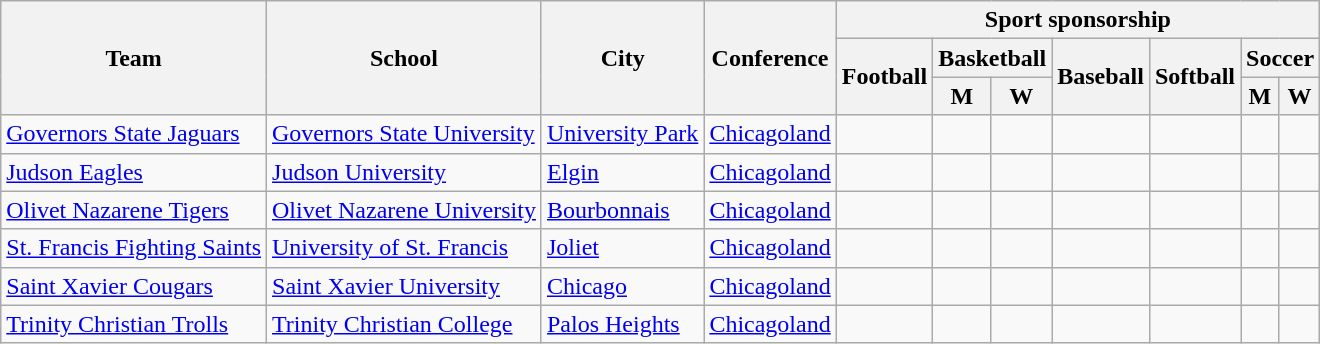<table class="sortable wikitable">
<tr>
<th rowspan=3>Team</th>
<th rowspan=3>School</th>
<th rowspan=3>City</th>
<th rowspan=3>Conference</th>
<th colspan=7>Sport sponsorship</th>
</tr>
<tr>
<th rowspan=2>Football</th>
<th colspan=2>Basketball</th>
<th rowspan=2>Baseball</th>
<th rowspan=2>Softball</th>
<th colspan=2>Soccer</th>
</tr>
<tr>
<th>M</th>
<th>W</th>
<th>M</th>
<th>W</th>
</tr>
<tr>
<td><a href='#'>Governors State Jaguars</a></td>
<td><a href='#'>Governors State University</a></td>
<td><a href='#'>University Park</a></td>
<td><a href='#'>Chicagoland</a></td>
<td></td>
<td></td>
<td></td>
<td></td>
<td></td>
<td></td>
<td></td>
</tr>
<tr>
<td><a href='#'>Judson Eagles</a></td>
<td><a href='#'>Judson University</a></td>
<td><a href='#'>Elgin</a></td>
<td><a href='#'>Chicagoland</a></td>
<td> </td>
<td></td>
<td></td>
<td></td>
<td></td>
<td></td>
<td></td>
</tr>
<tr>
<td><a href='#'>Olivet Nazarene Tigers</a></td>
<td><a href='#'>Olivet Nazarene University</a></td>
<td><a href='#'>Bourbonnais</a></td>
<td><a href='#'>Chicagoland</a></td>
<td> </td>
<td></td>
<td></td>
<td></td>
<td></td>
<td></td>
<td></td>
</tr>
<tr>
<td><a href='#'>St. Francis Fighting Saints</a></td>
<td><a href='#'>University of St. Francis</a></td>
<td><a href='#'>Joliet</a></td>
<td><a href='#'>Chicagoland</a></td>
<td> </td>
<td></td>
<td></td>
<td></td>
<td></td>
<td></td>
<td></td>
</tr>
<tr>
<td><a href='#'>Saint Xavier Cougars</a></td>
<td><a href='#'>Saint Xavier University</a></td>
<td><a href='#'>Chicago</a></td>
<td><a href='#'>Chicagoland</a></td>
<td> </td>
<td></td>
<td></td>
<td></td>
<td></td>
<td></td>
<td></td>
</tr>
<tr>
<td><a href='#'>Trinity Christian Trolls</a></td>
<td><a href='#'>Trinity Christian College</a></td>
<td><a href='#'>Palos Heights</a></td>
<td><a href='#'>Chicagoland</a></td>
<td></td>
<td></td>
<td></td>
<td></td>
<td></td>
<td></td>
<td></td>
</tr>
</table>
